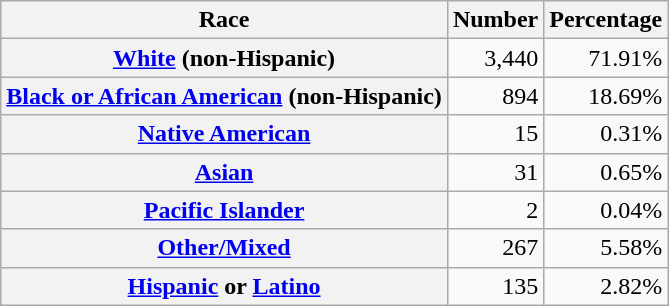<table class="wikitable" style="text-align:right">
<tr>
<th scope="col">Race</th>
<th scope="col">Number</th>
<th scope="col">Percentage</th>
</tr>
<tr>
<th scope="row"><a href='#'>White</a> (non-Hispanic)</th>
<td>3,440</td>
<td>71.91%</td>
</tr>
<tr>
<th scope="row"><a href='#'>Black or African American</a> (non-Hispanic)</th>
<td>894</td>
<td>18.69%</td>
</tr>
<tr>
<th scope="row"><a href='#'>Native American</a></th>
<td>15</td>
<td>0.31%</td>
</tr>
<tr>
<th scope="row"><a href='#'>Asian</a></th>
<td>31</td>
<td>0.65%</td>
</tr>
<tr>
<th scope="row"><a href='#'>Pacific Islander</a></th>
<td>2</td>
<td>0.04%</td>
</tr>
<tr>
<th scope="row"><a href='#'>Other/Mixed</a></th>
<td>267</td>
<td>5.58%</td>
</tr>
<tr>
<th scope="row"><a href='#'>Hispanic</a> or <a href='#'>Latino</a></th>
<td>135</td>
<td>2.82%</td>
</tr>
</table>
